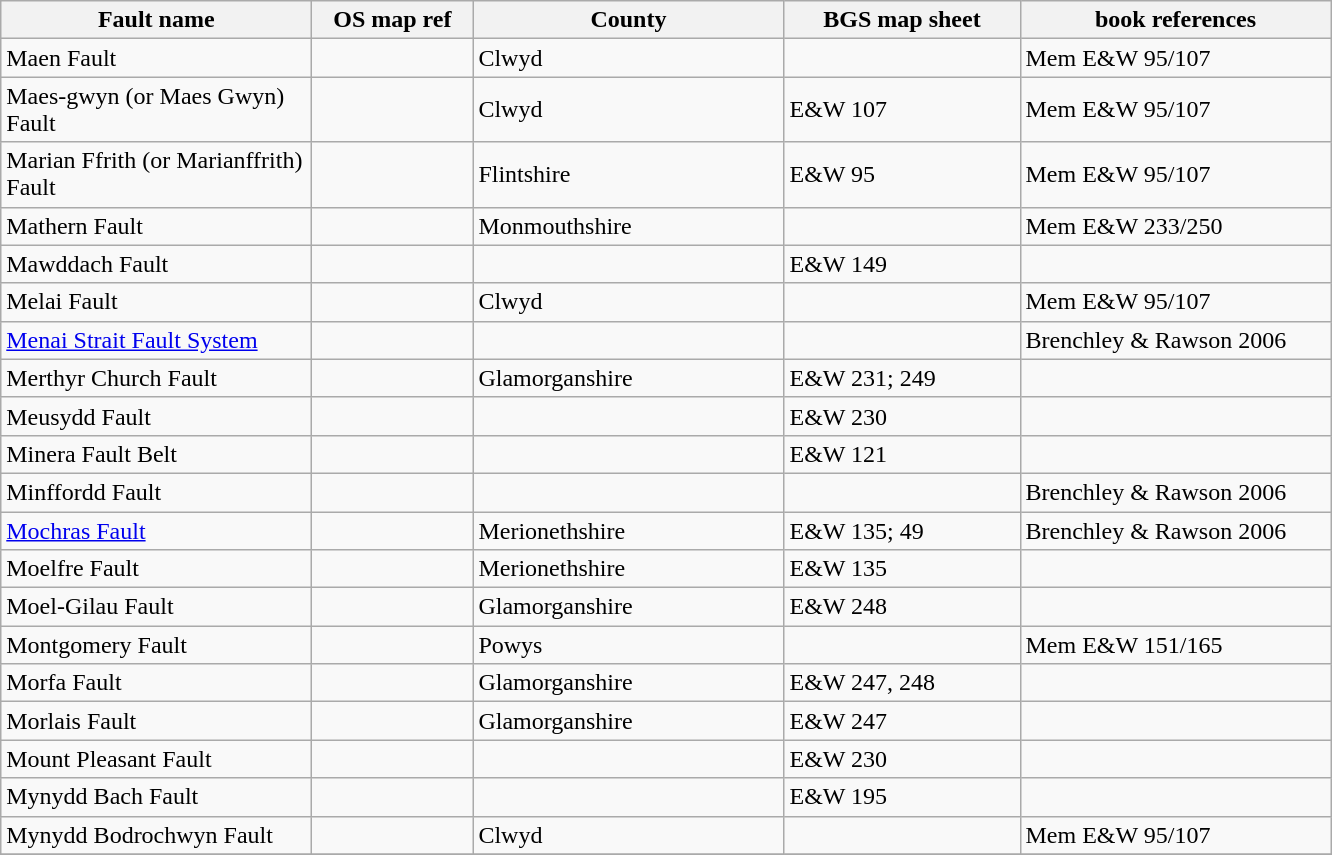<table class="wikitable">
<tr>
<th width="200pt">Fault name</th>
<th width="100pt">OS map ref</th>
<th width="200pt">County</th>
<th width="150pt">BGS map sheet</th>
<th width="200pt">book references</th>
</tr>
<tr>
<td>Maen Fault</td>
<td></td>
<td>Clwyd</td>
<td></td>
<td>Mem E&W 95/107</td>
</tr>
<tr>
<td>Maes-gwyn (or Maes Gwyn) Fault</td>
<td></td>
<td>Clwyd</td>
<td>E&W 107</td>
<td>Mem E&W 95/107</td>
</tr>
<tr>
<td>Marian Ffrith (or Marianffrith) Fault</td>
<td></td>
<td>Flintshire</td>
<td>E&W 95</td>
<td>Mem E&W 95/107</td>
</tr>
<tr>
<td>Mathern Fault</td>
<td></td>
<td>Monmouthshire</td>
<td></td>
<td>Mem E&W 233/250</td>
</tr>
<tr>
<td>Mawddach Fault</td>
<td></td>
<td></td>
<td>E&W 149</td>
<td></td>
</tr>
<tr>
<td>Melai Fault</td>
<td></td>
<td>Clwyd</td>
<td></td>
<td>Mem E&W 95/107</td>
</tr>
<tr>
<td><a href='#'>Menai Strait Fault System</a></td>
<td></td>
<td></td>
<td></td>
<td>Brenchley & Rawson 2006</td>
</tr>
<tr>
<td>Merthyr Church Fault</td>
<td></td>
<td>Glamorganshire</td>
<td>E&W 231; 249</td>
<td></td>
</tr>
<tr>
<td>Meusydd Fault</td>
<td></td>
<td></td>
<td>E&W 230</td>
<td></td>
</tr>
<tr>
<td>Minera Fault Belt</td>
<td></td>
<td></td>
<td>E&W 121</td>
<td></td>
</tr>
<tr>
<td>Minffordd Fault</td>
<td></td>
<td></td>
<td></td>
<td>Brenchley & Rawson 2006</td>
</tr>
<tr>
<td><a href='#'>Mochras Fault</a></td>
<td></td>
<td>Merionethshire</td>
<td>E&W 135; 49</td>
<td>Brenchley & Rawson 2006</td>
</tr>
<tr>
<td>Moelfre Fault</td>
<td></td>
<td>Merionethshire</td>
<td>E&W 135</td>
<td></td>
</tr>
<tr>
<td>Moel-Gilau Fault</td>
<td></td>
<td>Glamorganshire</td>
<td>E&W 248</td>
<td></td>
</tr>
<tr>
<td>Montgomery Fault</td>
<td></td>
<td>Powys</td>
<td></td>
<td>Mem E&W 151/165</td>
</tr>
<tr>
<td>Morfa Fault</td>
<td></td>
<td>Glamorganshire</td>
<td>E&W 247, 248</td>
<td></td>
</tr>
<tr>
<td>Morlais Fault</td>
<td></td>
<td>Glamorganshire</td>
<td>E&W 247</td>
<td></td>
</tr>
<tr>
<td>Mount Pleasant Fault</td>
<td></td>
<td></td>
<td>E&W 230</td>
<td></td>
</tr>
<tr>
<td>Mynydd Bach Fault</td>
<td></td>
<td></td>
<td>E&W 195</td>
<td></td>
</tr>
<tr>
<td>Mynydd Bodrochwyn Fault</td>
<td></td>
<td>Clwyd</td>
<td></td>
<td>Mem E&W 95/107</td>
</tr>
<tr>
</tr>
</table>
